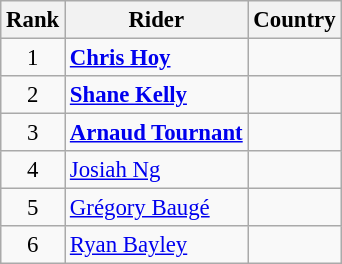<table class="wikitable sortable" style="font-size:95%" style="width:25em;">
<tr>
<th>Rank</th>
<th>Rider</th>
<th>Country</th>
</tr>
<tr>
<td align=center>1</td>
<td><strong><a href='#'>Chris Hoy</a></strong></td>
<td></td>
</tr>
<tr>
<td align=center>2</td>
<td><strong><a href='#'>Shane Kelly</a></strong></td>
<td></td>
</tr>
<tr>
<td align=center>3</td>
<td><strong><a href='#'>Arnaud Tournant</a></strong></td>
<td></td>
</tr>
<tr>
<td align=center>4</td>
<td><a href='#'>Josiah Ng</a></td>
<td></td>
</tr>
<tr>
<td align=center>5</td>
<td><a href='#'>Grégory Baugé</a></td>
<td></td>
</tr>
<tr>
<td align=center>6</td>
<td><a href='#'>Ryan Bayley</a></td>
<td></td>
</tr>
</table>
